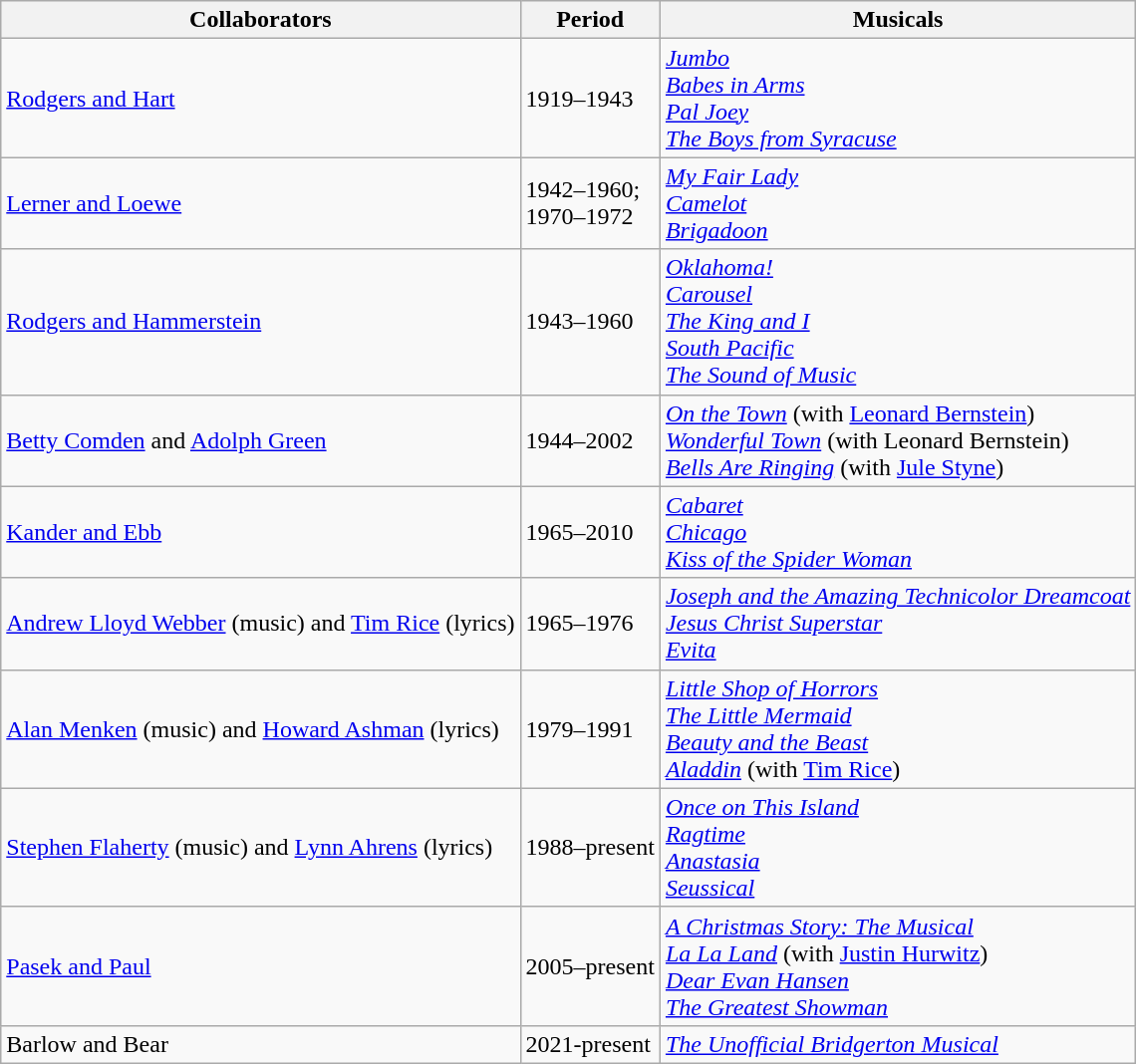<table class="wikitable">
<tr>
<th>Collaborators</th>
<th>Period</th>
<th>Musicals</th>
</tr>
<tr>
<td><a href='#'>Rodgers and Hart</a><br></td>
<td>1919–1943</td>
<td><em><a href='#'>Jumbo</a></em><br><em><a href='#'>Babes in Arms</a></em><br><em><a href='#'>Pal Joey</a></em><br><em><a href='#'>The Boys from Syracuse</a></em></td>
</tr>
<tr>
<td><a href='#'>Lerner and Loewe</a><br></td>
<td>1942–1960;<br>1970–1972</td>
<td><em><a href='#'>My Fair Lady</a></em><br><em><a href='#'>Camelot</a></em><br><em><a href='#'>Brigadoon</a></em></td>
</tr>
<tr>
<td><a href='#'>Rodgers and Hammerstein</a><br></td>
<td>1943–1960</td>
<td><em><a href='#'>Oklahoma!</a></em><br><em><a href='#'>Carousel</a></em><br><em><a href='#'>The King and I</a></em><br><em><a href='#'>South Pacific</a></em><br><em><a href='#'>The Sound of Music</a></em></td>
</tr>
<tr>
<td><a href='#'>Betty Comden</a> and <a href='#'>Adolph Green</a></td>
<td>1944–2002</td>
<td><em><a href='#'>On the Town</a></em> (with <a href='#'>Leonard Bernstein</a>)<br><em><a href='#'>Wonderful Town</a></em> (with Leonard Bernstein)<br><em><a href='#'>Bells Are Ringing</a></em> (with <a href='#'>Jule Styne</a>)</td>
</tr>
<tr>
<td><a href='#'>Kander and Ebb</a><br></td>
<td>1965–2010</td>
<td><em><a href='#'>Cabaret</a></em><br><em><a href='#'>Chicago</a></em><br><em><a href='#'>Kiss of the Spider Woman</a></em></td>
</tr>
<tr>
<td><a href='#'>Andrew Lloyd Webber</a> (music) and <a href='#'>Tim Rice</a> (lyrics)</td>
<td>1965–1976</td>
<td><em><a href='#'>Joseph and the Amazing Technicolor Dreamcoat</a></em><br><em><a href='#'>Jesus Christ Superstar</a></em><br><em><a href='#'>Evita</a></em></td>
</tr>
<tr>
<td><a href='#'>Alan Menken</a> (music) and <a href='#'>Howard Ashman</a> (lyrics)</td>
<td>1979–1991</td>
<td><em><a href='#'>Little Shop of Horrors</a></em><br><em><a href='#'>The Little Mermaid</a></em><br><em><a href='#'>Beauty and the Beast</a></em><br><em><a href='#'>Aladdin</a></em> (with <a href='#'>Tim Rice</a>)</td>
</tr>
<tr>
<td><a href='#'>Stephen Flaherty</a> (music) and <a href='#'>Lynn Ahrens</a> (lyrics)</td>
<td>1988–present</td>
<td><em><a href='#'>Once on This Island</a></em><br><em><a href='#'>Ragtime</a></em><br><em><a href='#'>Anastasia</a></em><br><em><a href='#'>Seussical</a></em></td>
</tr>
<tr>
<td><a href='#'>Pasek and Paul</a><br></td>
<td>2005–present</td>
<td><em><a href='#'>A Christmas Story: The Musical</a></em><br><em><a href='#'>La La Land</a></em> (with <a href='#'>Justin Hurwitz</a>)<br><em><a href='#'>Dear Evan Hansen</a></em><br><em><a href='#'>The Greatest Showman</a></em></td>
</tr>
<tr>
<td>Barlow and Bear<br></td>
<td>2021-present</td>
<td><em><a href='#'>The Unofficial Bridgerton Musical</a></em></td>
</tr>
</table>
